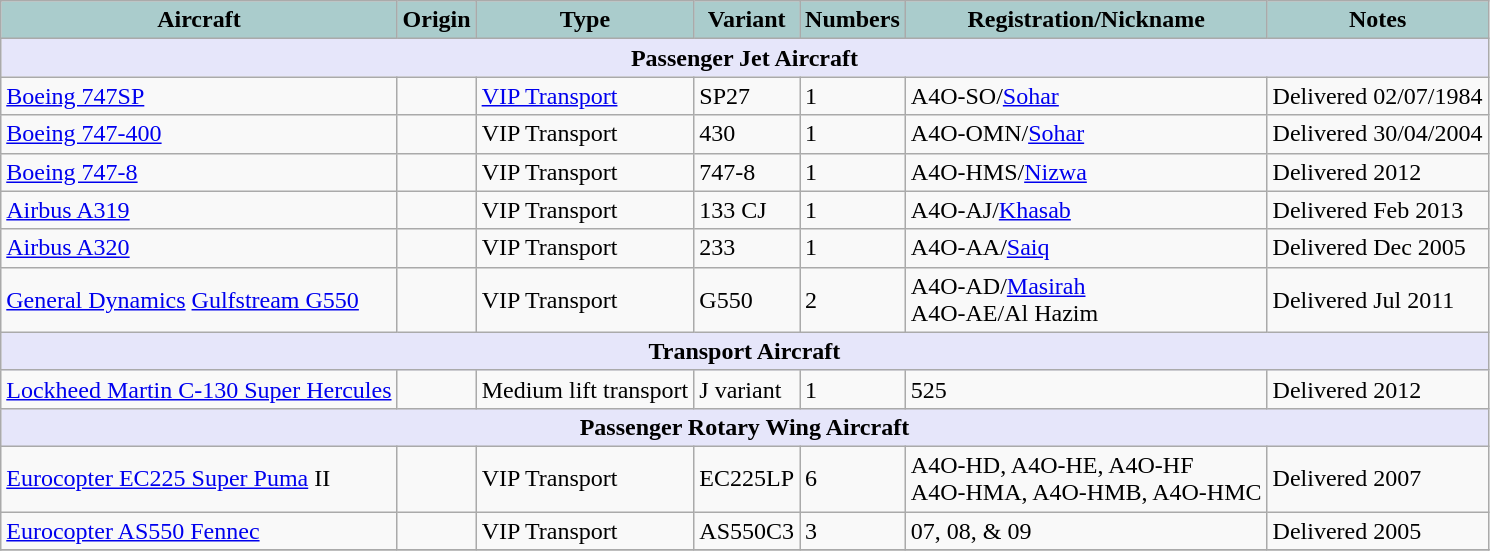<table class="wikitable">
<tr>
<th style="text-align:center; background:#acc;">Aircraft</th>
<th style="text-align: center; background:#acc;">Origin</th>
<th style="text-align:l center; background:#acc;">Type</th>
<th style="text-align:center; background:#acc;">Variant</th>
<th style="text-align:center; background:#acc;">Numbers</th>
<th style="text-align: center; background:#acc;">Registration/Nickname</th>
<th style="text-align: center; background:#acc;">Notes</th>
</tr>
<tr>
<th style="align: center; background: lavender;" colspan="7">Passenger Jet Aircraft</th>
</tr>
<tr>
<td><a href='#'>Boeing 747SP</a></td>
<td></td>
<td><a href='#'>VIP Transport</a></td>
<td>SP27</td>
<td>1</td>
<td>A4O-SO/<a href='#'>Sohar</a></td>
<td>Delivered 02/07/1984</td>
</tr>
<tr>
<td><a href='#'>Boeing 747-400</a></td>
<td></td>
<td>VIP Transport</td>
<td>430</td>
<td>1</td>
<td>A4O-OMN/<a href='#'>Sohar</a></td>
<td>Delivered 30/04/2004</td>
</tr>
<tr>
<td><a href='#'>Boeing 747-8</a></td>
<td></td>
<td>VIP Transport</td>
<td>747-8</td>
<td>1</td>
<td>A4O-HMS/<a href='#'>Nizwa</a></td>
<td>Delivered 2012</td>
</tr>
<tr>
<td><a href='#'>Airbus A319</a></td>
<td></td>
<td>VIP Transport</td>
<td>133 CJ</td>
<td>1</td>
<td>A4O-AJ/<a href='#'>Khasab</a></td>
<td>Delivered Feb 2013</td>
</tr>
<tr>
<td><a href='#'>Airbus A320</a></td>
<td></td>
<td>VIP Transport</td>
<td>233</td>
<td>1</td>
<td>A4O-AA/<a href='#'>Saiq</a></td>
<td>Delivered Dec 2005</td>
</tr>
<tr>
<td><a href='#'>General Dynamics</a> <a href='#'>Gulfstream G550</a></td>
<td></td>
<td>VIP Transport</td>
<td>G550</td>
<td>2</td>
<td>A4O-AD/<a href='#'>Masirah</a><br>A4O-AE/Al Hazim</td>
<td>Delivered Jul 2011</td>
</tr>
<tr>
<th style="align: center; background: lavender;" colspan="7">Transport Aircraft</th>
</tr>
<tr>
<td><a href='#'>Lockheed Martin C-130 Super Hercules</a></td>
<td></td>
<td>Medium lift transport</td>
<td>J variant</td>
<td>1</td>
<td>525</td>
<td>Delivered 2012</td>
</tr>
<tr>
<th style="align: center; background: lavender;" colspan="7">Passenger Rotary Wing Aircraft</th>
</tr>
<tr>
<td><a href='#'>Eurocopter EC225 Super Puma</a> II</td>
<td></td>
<td>VIP Transport</td>
<td>EC225LP</td>
<td>6</td>
<td>A4O-HD, A4O-HE, A4O-HF<br>A4O-HMA, A4O-HMB,
A4O-HMC</td>
<td>Delivered 2007</td>
</tr>
<tr>
<td><a href='#'>Eurocopter AS550 Fennec</a></td>
<td></td>
<td>VIP Transport</td>
<td>AS550C3</td>
<td>3</td>
<td>07, 08, & 09</td>
<td>Delivered 2005</td>
</tr>
<tr>
</tr>
</table>
